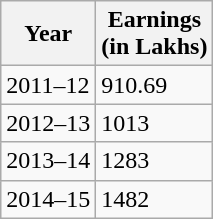<table class="wikitable sortable">
<tr>
<th>Year</th>
<th>Earnings<br>(in Lakhs)</th>
</tr>
<tr>
<td>2011–12</td>
<td>910.69</td>
</tr>
<tr>
<td>2012–13</td>
<td>1013</td>
</tr>
<tr>
<td>2013–14</td>
<td>1283</td>
</tr>
<tr>
<td>2014–15</td>
<td>1482</td>
</tr>
</table>
